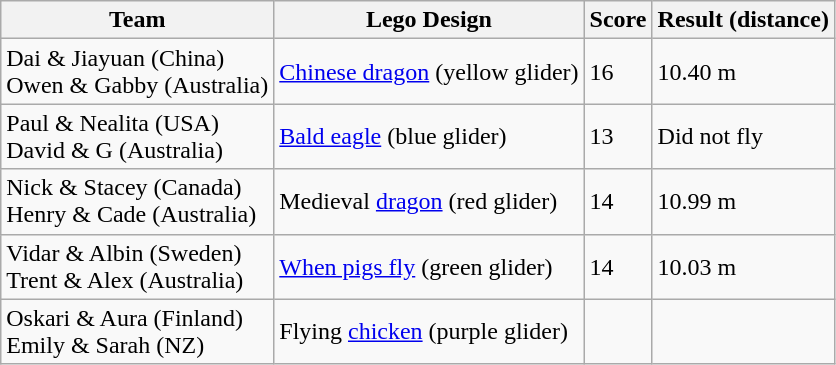<table class="wikitable">
<tr>
<th>Team</th>
<th>Lego Design</th>
<th>Score</th>
<th>Result (distance)</th>
</tr>
<tr>
<td>Dai & Jiayuan (China)<br>Owen & Gabby (Australia)</td>
<td><a href='#'>Chinese dragon</a> (yellow glider)</td>
<td>16</td>
<td>10.40 m</td>
</tr>
<tr>
<td>Paul & Nealita (USA)<br>David & G (Australia)</td>
<td><a href='#'>Bald eagle</a> (blue glider)</td>
<td>13</td>
<td>Did not fly</td>
</tr>
<tr>
<td>Nick & Stacey (Canada)<br>Henry & Cade (Australia)</td>
<td>Medieval <a href='#'>dragon</a> (red glider)</td>
<td>14</td>
<td>10.99 m</td>
</tr>
<tr>
<td>Vidar & Albin (Sweden)<br>Trent & Alex (Australia)</td>
<td><a href='#'>When pigs fly</a> (green glider)</td>
<td>14</td>
<td>10.03 m</td>
</tr>
<tr>
<td>Oskari & Aura (Finland)<br>Emily & Sarah (NZ)</td>
<td>Flying <a href='#'>chicken</a> (purple glider)</td>
<td></td>
<td></td>
</tr>
</table>
